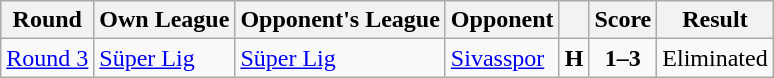<table class="wikitable" style="text-align: left;">
<tr>
<th>Round</th>
<th>Own League</th>
<th>Opponent's League</th>
<th>Opponent</th>
<th></th>
<th>Score</th>
<th>Result</th>
</tr>
<tr>
<td><a href='#'>Round 3</a></td>
<td><a href='#'>Süper Lig</a></td>
<td><a href='#'>Süper Lig</a></td>
<td><a href='#'>Sivasspor</a></td>
<td style="text-align:center;"><strong>H</strong></td>
<td style="text-align:center;"><strong>1–3</strong></td>
<td>Eliminated</td>
</tr>
</table>
